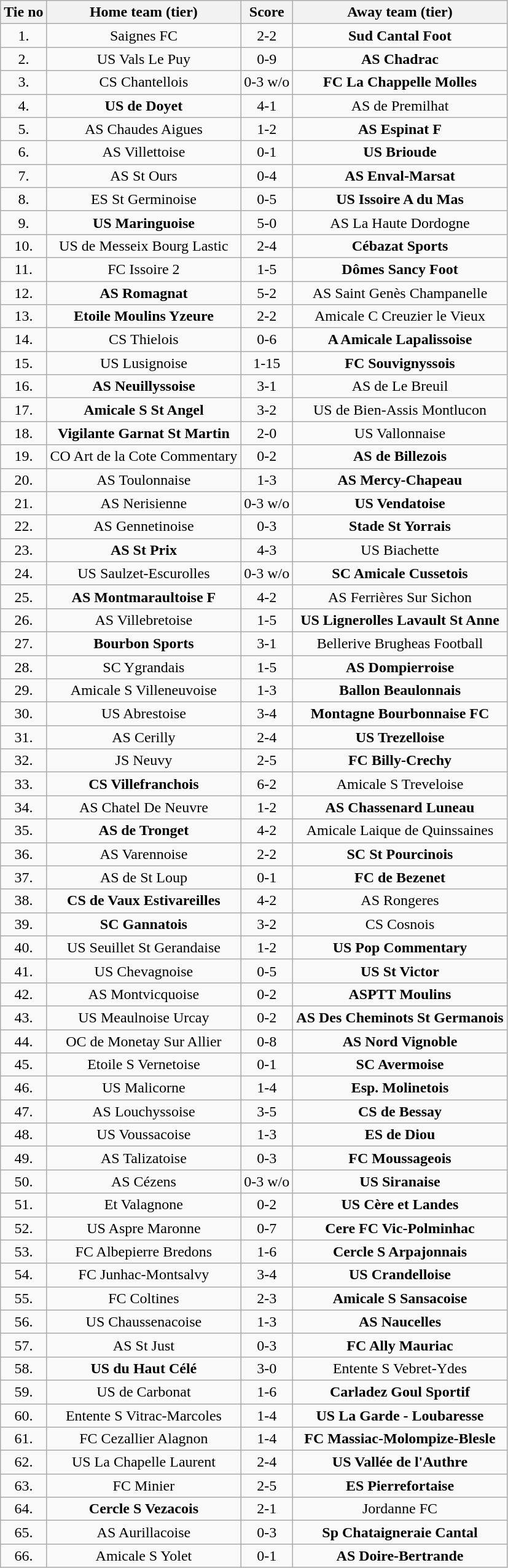<table class="wikitable" style="text-align: center">
<tr>
<th>Tie no</th>
<th>Home team (tier)</th>
<th>Score</th>
<th>Away team (tier)</th>
</tr>
<tr>
<td>1.</td>
<td>Saignes FC</td>
<td>2-2 </td>
<td><strong>Sud Cantal Foot</strong></td>
</tr>
<tr>
<td>2.</td>
<td>US Vals Le Puy</td>
<td>0-9</td>
<td><strong>AS Chadrac</strong></td>
</tr>
<tr>
<td>3.</td>
<td>CS Chantellois</td>
<td>0-3 w/o</td>
<td><strong>FC La Chappelle Molles</strong></td>
</tr>
<tr>
<td>4.</td>
<td><strong>US de Doyet</strong></td>
<td>4-1</td>
<td>AS de Premilhat</td>
</tr>
<tr>
<td>5.</td>
<td>AS Chaudes Aigues</td>
<td>1-2</td>
<td><strong>AS Espinat F</strong></td>
</tr>
<tr>
<td>6.</td>
<td>AS Villettoise</td>
<td>0-1</td>
<td><strong>US Brioude</strong></td>
</tr>
<tr>
<td>7.</td>
<td>AS St Ours</td>
<td>0-4</td>
<td><strong>AS Enval-Marsat</strong></td>
</tr>
<tr>
<td>8.</td>
<td>ES St Germinoise</td>
<td>0-5</td>
<td><strong>US Issoire A du Mas</strong> </td>
</tr>
<tr>
<td>9.</td>
<td><strong>US Maringuoise</strong></td>
<td>5-0</td>
<td>AS La Haute Dordogne</td>
</tr>
<tr>
<td>10.</td>
<td>US de Messeix Bourg Lastic</td>
<td>2-4</td>
<td><strong>Cébazat Sports</strong></td>
</tr>
<tr>
<td>11.</td>
<td>FC Issoire 2</td>
<td>1-5</td>
<td><strong>Dômes Sancy Foot</strong></td>
</tr>
<tr>
<td>12.</td>
<td><strong>AS Romagnat</strong></td>
<td>5-2</td>
<td>AS Saint Genès Champanelle</td>
</tr>
<tr>
<td>13.</td>
<td><strong>Etoile Moulins Yzeure</strong></td>
<td>2-2 </td>
<td>Amicale C Creuzier le Vieux</td>
</tr>
<tr>
<td>14.</td>
<td>CS Thielois</td>
<td>0-6</td>
<td><strong>A Amicale Lapalissoise</strong></td>
</tr>
<tr>
<td>15.</td>
<td>US Lusignoise</td>
<td>1-15</td>
<td><strong>FC Souvignyssois</strong></td>
</tr>
<tr>
<td>16.</td>
<td><strong>AS Neuillyssoise</strong></td>
<td>3-1</td>
<td>AS de Le Breuil</td>
</tr>
<tr>
<td>17.</td>
<td><strong>Amicale S St Angel</strong></td>
<td>3-2</td>
<td>US de Bien-Assis Montlucon</td>
</tr>
<tr>
<td>18.</td>
<td><strong>Vigilante Garnat St Martin</strong></td>
<td>2-0</td>
<td>US Vallonnaise</td>
</tr>
<tr>
<td>19.</td>
<td>CO Art de la Cote Commentary</td>
<td>0-2</td>
<td><strong>AS de Billezois</strong></td>
</tr>
<tr>
<td>20.</td>
<td>AS Toulonnaise</td>
<td>1-3</td>
<td><strong>AS Mercy-Chapeau</strong></td>
</tr>
<tr>
<td>21.</td>
<td>AS Nerisienne</td>
<td>0-3 w/o</td>
<td><strong>US Vendatoise</strong></td>
</tr>
<tr>
<td>22.</td>
<td>AS Gennetinoise</td>
<td>0-3</td>
<td><strong>Stade St Yorrais</strong></td>
</tr>
<tr>
<td>23.</td>
<td><strong>AS St Prix</strong></td>
<td>4-3</td>
<td>US Biachette</td>
</tr>
<tr>
<td>24.</td>
<td>US Saulzet-Escurolles</td>
<td>0-3 w/o</td>
<td><strong>SC Amicale Cussetois</strong></td>
</tr>
<tr>
<td>25.</td>
<td><strong>AS Montmaraultoise F</strong></td>
<td>4-2</td>
<td>AS Ferrières Sur Sichon</td>
</tr>
<tr>
<td>26.</td>
<td>AS Villebretoise</td>
<td>1-5</td>
<td><strong>US Lignerolles Lavault St Anne</strong></td>
</tr>
<tr>
<td>27.</td>
<td><strong>Bourbon Sports</strong></td>
<td>3-1</td>
<td>Bellerive Brugheas Football</td>
</tr>
<tr>
<td>28.</td>
<td>SC Ygrandais</td>
<td>1-5</td>
<td><strong>AS Dompierroise</strong></td>
</tr>
<tr>
<td>29.</td>
<td>Amicale S Villeneuvoise</td>
<td>1-3</td>
<td><strong>Ballon Beaulonnais</strong></td>
</tr>
<tr>
<td>30.</td>
<td>US Abrestoise</td>
<td>3-4</td>
<td><strong>Montagne Bourbonnaise FC</strong></td>
</tr>
<tr>
<td>31.</td>
<td>AS Cerilly</td>
<td>2-4</td>
<td><strong>US Trezelloise</strong></td>
</tr>
<tr>
<td>32.</td>
<td>JS Neuvy</td>
<td>2-5</td>
<td><strong>FC Billy-Crechy</strong></td>
</tr>
<tr>
<td>33.</td>
<td><strong>CS Villefranchois</strong> </td>
<td>6-2 </td>
<td>Amicale S Treveloise</td>
</tr>
<tr>
<td>34.</td>
<td>AS Chatel De Neuvre</td>
<td>1-2</td>
<td><strong>AS Chassenard Luneau</strong></td>
</tr>
<tr>
<td>35.</td>
<td><strong>AS de Tronget</strong></td>
<td>4-2</td>
<td>Amicale Laique de Quinssaines</td>
</tr>
<tr>
<td>36.</td>
<td>AS Varennoise</td>
<td>2-2 </td>
<td><strong>SC St Pourcinois</strong></td>
</tr>
<tr>
<td>37.</td>
<td>AS de St Loup</td>
<td>0-1</td>
<td><strong>FC de Bezenet</strong></td>
</tr>
<tr>
<td>38.</td>
<td><strong>CS de Vaux Estivareilles</strong></td>
<td>4-2</td>
<td>AS Rongeres</td>
</tr>
<tr>
<td>39.</td>
<td><strong>SC Gannatois</strong></td>
<td>3-2</td>
<td>CS Cosnois</td>
</tr>
<tr>
<td>40.</td>
<td>US Seuillet St Gerandaise</td>
<td>1-2</td>
<td><strong>US Pop Commentary</strong></td>
</tr>
<tr>
<td>41.</td>
<td>US Chevagnoise</td>
<td>0-5</td>
<td><strong>US St Victor</strong></td>
</tr>
<tr>
<td>42.</td>
<td>AS Montvicquoise</td>
<td>0-2</td>
<td><strong>ASPTT Moulins</strong></td>
</tr>
<tr>
<td>43.</td>
<td>US Meaulnoise Urcay</td>
<td>0-2</td>
<td><strong>AS Des Cheminots St Germanois</strong></td>
</tr>
<tr>
<td>44.</td>
<td>OC de Monetay Sur Allier</td>
<td>0-8</td>
<td><strong>AS Nord Vignoble</strong></td>
</tr>
<tr>
<td>45.</td>
<td>Etoile S Vernetoise</td>
<td>0-1</td>
<td><strong>SC Avermoise</strong></td>
</tr>
<tr>
<td>46.</td>
<td>US Malicorne</td>
<td>1-4</td>
<td><strong>Esp. Molinetois</strong></td>
</tr>
<tr>
<td>47.</td>
<td>AS Louchyssoise</td>
<td>3-5</td>
<td><strong>CS de Bessay</strong></td>
</tr>
<tr>
<td>48.</td>
<td>US Voussacoise</td>
<td>1-3</td>
<td><strong>ES de Diou</strong></td>
</tr>
<tr>
<td>49.</td>
<td>AS Talizatoise</td>
<td>0-3</td>
<td><strong>FC Moussageois</strong></td>
</tr>
<tr>
<td>50.</td>
<td>AS Cézens</td>
<td>0-3 w/o</td>
<td><strong>US Siranaise</strong></td>
</tr>
<tr>
<td>51.</td>
<td>Et Valagnone</td>
<td>0-2</td>
<td><strong>US Cère et Landes</strong></td>
</tr>
<tr>
<td>52.</td>
<td>US Aspre Maronne</td>
<td>0-7</td>
<td><strong>Cere FC Vic-Polminhac</strong> </td>
</tr>
<tr>
<td>53.</td>
<td>FC Albepierre Bredons</td>
<td>1-6</td>
<td><strong>Cercle S Arpajonnais</strong></td>
</tr>
<tr>
<td>54.</td>
<td>FC Junhac-Montsalvy</td>
<td>3-4</td>
<td><strong>US Crandelloise</strong></td>
</tr>
<tr>
<td>55.</td>
<td>FC Coltines</td>
<td>2-3</td>
<td><strong>Amicale S Sansacoise</strong></td>
</tr>
<tr>
<td>56.</td>
<td>US Chaussenacoise</td>
<td>1-3 </td>
<td><strong>AS Naucelles</strong></td>
</tr>
<tr>
<td>57.</td>
<td>AS St Just</td>
<td>0-3</td>
<td><strong>FC Ally Mauriac</strong></td>
</tr>
<tr>
<td>58.</td>
<td><strong>US du Haut Célé</strong></td>
<td>3-0</td>
<td>Entente S Vebret-Ydes</td>
</tr>
<tr>
<td>59.</td>
<td>US de Carbonat</td>
<td>1-6</td>
<td><strong>Carladez Goul Sportif</strong></td>
</tr>
<tr>
<td>60.</td>
<td>Entente S Vitrac-Marcoles</td>
<td>1-4</td>
<td><strong>US La Garde - Loubaresse</strong></td>
</tr>
<tr>
<td>61.</td>
<td>FC Cezallier Alagnon</td>
<td>1-4</td>
<td><strong>FC Massiac-Molompize-Blesle</strong></td>
</tr>
<tr>
<td>62.</td>
<td>US La Chapelle Laurent</td>
<td>2-4</td>
<td><strong>US Vallée de l'Authre</strong></td>
</tr>
<tr>
<td>63.</td>
<td>FC Minier</td>
<td>2-5</td>
<td><strong>ES Pierrefortaise</strong></td>
</tr>
<tr>
<td>64.</td>
<td><strong>Cercle S Vezacois</strong></td>
<td>2-1</td>
<td>Jordanne FC</td>
</tr>
<tr>
<td>65.</td>
<td>AS Aurillacoise</td>
<td>0-3</td>
<td><strong>Sp Chataigneraie Cantal</strong></td>
</tr>
<tr>
<td>66.</td>
<td>Amicale S Yolet</td>
<td>0-1</td>
<td><strong>AS Doire-Bertrande</strong></td>
</tr>
</table>
